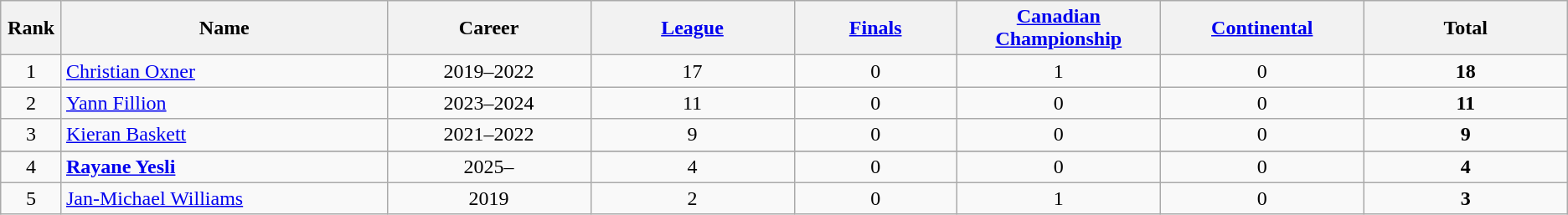<table class="wikitable sortable" style="text-align:center;">
<tr>
<th width=1%>Rank</th>
<th width=16%>Name</th>
<th width=10%>Career</th>
<th width=10%><a href='#'>League</a></th>
<th width=8%><a href='#'>Finals</a></th>
<th width=10%><a href='#'>Canadian Championship</a></th>
<th width=10%><a href='#'>Continental</a></th>
<th width=10%>Total</th>
</tr>
<tr>
<td>1</td>
<td align="left"> <a href='#'>Christian Oxner</a></td>
<td>2019–2022</td>
<td>17</td>
<td>0</td>
<td>1</td>
<td>0</td>
<td><strong>18</strong></td>
</tr>
<tr>
<td>2</td>
<td align="left"> <a href='#'>Yann Fillion</a></td>
<td>2023–2024</td>
<td>11</td>
<td>0</td>
<td>0</td>
<td>0</td>
<td><strong>11</strong></td>
</tr>
<tr>
<td>3</td>
<td align="left"> <a href='#'>Kieran Baskett</a></td>
<td>2021–2022</td>
<td>9</td>
<td>0</td>
<td>0</td>
<td>0</td>
<td><strong>9</strong></td>
</tr>
<tr>
</tr>
<tr>
<td>4</td>
<td align="left"> <strong><a href='#'>Rayane Yesli</a></strong></td>
<td>2025–</td>
<td>4</td>
<td>0</td>
<td>0</td>
<td>0</td>
<td><strong>4</strong></td>
</tr>
<tr>
<td>5</td>
<td align="left"> <a href='#'>Jan-Michael Williams</a></td>
<td>2019</td>
<td>2</td>
<td>0</td>
<td>1</td>
<td>0</td>
<td><strong>3</strong></td>
</tr>
</table>
